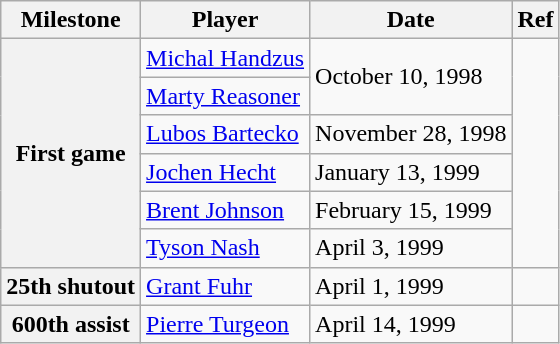<table class="wikitable">
<tr>
<th scope="col">Milestone</th>
<th scope="col">Player</th>
<th scope="col">Date</th>
<th scope="col">Ref</th>
</tr>
<tr>
<th rowspan=6>First game</th>
<td><a href='#'>Michal Handzus</a></td>
<td rowspan=2>October 10, 1998</td>
<td rowspan=6></td>
</tr>
<tr>
<td><a href='#'>Marty Reasoner</a></td>
</tr>
<tr>
<td><a href='#'>Lubos Bartecko</a></td>
<td>November 28, 1998</td>
</tr>
<tr>
<td><a href='#'>Jochen Hecht</a></td>
<td>January 13, 1999</td>
</tr>
<tr>
<td><a href='#'>Brent Johnson</a></td>
<td>February 15, 1999</td>
</tr>
<tr>
<td><a href='#'>Tyson Nash</a></td>
<td>April 3, 1999</td>
</tr>
<tr>
<th>25th shutout</th>
<td><a href='#'>Grant Fuhr</a></td>
<td>April 1, 1999</td>
<td></td>
</tr>
<tr>
<th>600th assist</th>
<td><a href='#'>Pierre Turgeon</a></td>
<td>April 14, 1999</td>
<td></td>
</tr>
</table>
